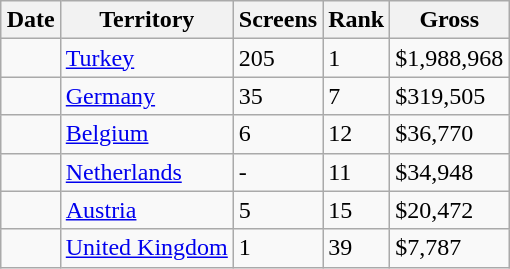<table class="wikitable sortable" align="center" style="margin:auto;">
<tr>
<th>Date</th>
<th>Territory</th>
<th>Screens</th>
<th>Rank</th>
<th>Gross</th>
</tr>
<tr>
<td></td>
<td><a href='#'>Turkey</a></td>
<td>205</td>
<td>1</td>
<td>$1,988,968</td>
</tr>
<tr>
<td></td>
<td><a href='#'>Germany</a></td>
<td>35</td>
<td>7</td>
<td>$319,505</td>
</tr>
<tr>
<td></td>
<td><a href='#'>Belgium</a></td>
<td>6</td>
<td>12</td>
<td>$36,770</td>
</tr>
<tr>
<td></td>
<td><a href='#'>Netherlands</a></td>
<td>-</td>
<td>11</td>
<td>$34,948</td>
</tr>
<tr>
<td></td>
<td><a href='#'>Austria</a></td>
<td>5</td>
<td>15</td>
<td>$20,472</td>
</tr>
<tr>
<td></td>
<td><a href='#'>United Kingdom</a></td>
<td>1</td>
<td>39</td>
<td>$7,787</td>
</tr>
</table>
